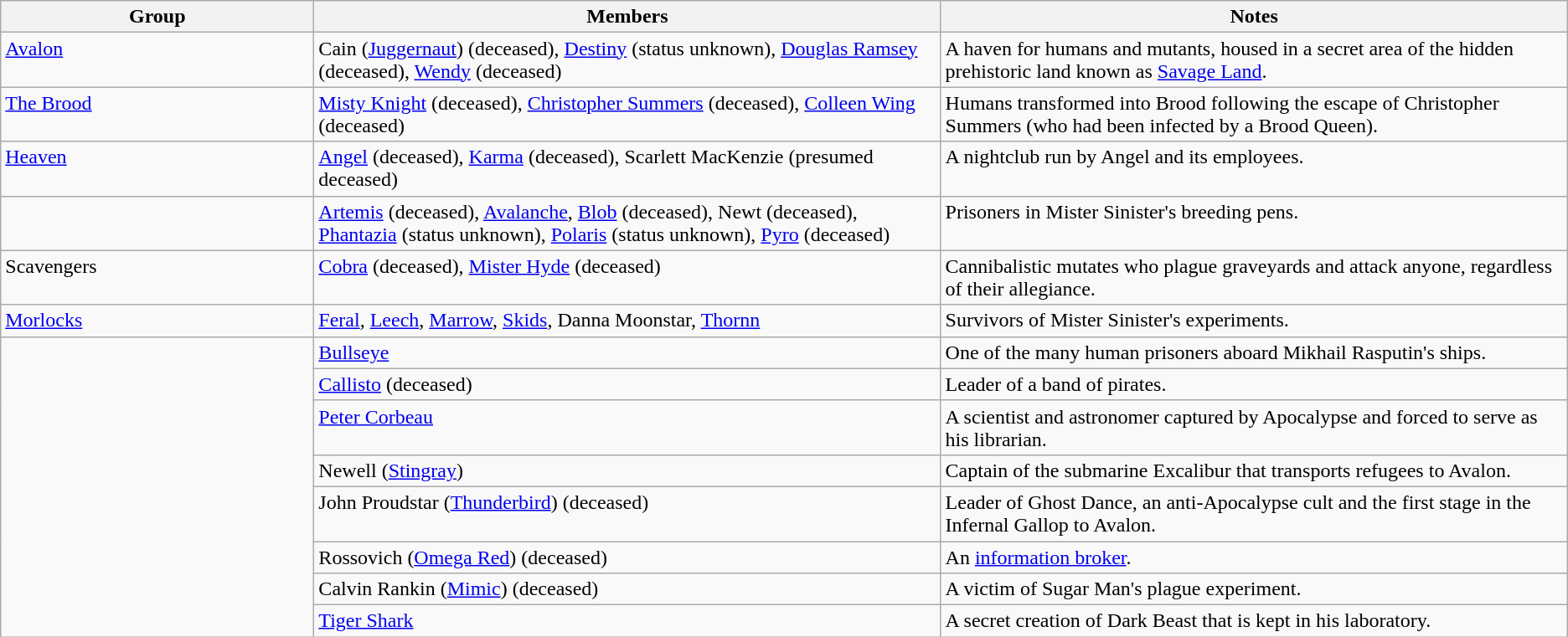<table class="wikitable">
<tr valign="top">
<th style="width:20%;">Group</th>
<th style="width:40%;">Members</th>
<th style="width:40%;">Notes</th>
</tr>
<tr valign="top">
<td><a href='#'>Avalon</a></td>
<td>Cain (<a href='#'>Juggernaut</a>) (deceased), <a href='#'>Destiny</a> (status unknown), <a href='#'>Douglas Ramsey</a> (deceased), <a href='#'>Wendy</a> (deceased)</td>
<td>A haven for humans and mutants, housed in a secret area of the hidden prehistoric land known as <a href='#'>Savage Land</a>.</td>
</tr>
<tr valign="top">
<td><a href='#'>The Brood</a></td>
<td><a href='#'>Misty Knight</a> (deceased), <a href='#'>Christopher Summers</a> (deceased), <a href='#'>Colleen Wing</a> (deceased)</td>
<td>Humans transformed into Brood following the escape of Christopher Summers (who had been infected by a Brood Queen).</td>
</tr>
<tr valign="top">
<td><a href='#'>Heaven</a></td>
<td><a href='#'>Angel</a> (deceased), <a href='#'>Karma</a> (deceased), Scarlett MacKenzie (presumed deceased)</td>
<td>A nightclub run by Angel and its employees.</td>
</tr>
<tr valign="top">
<td></td>
<td><a href='#'>Artemis</a> (deceased), <a href='#'>Avalanche</a>, <a href='#'>Blob</a> (deceased), Newt (deceased), <a href='#'>Phantazia</a> (status unknown), <a href='#'>Polaris</a> (status unknown), <a href='#'>Pyro</a> (deceased)</td>
<td>Prisoners in Mister Sinister's breeding pens.</td>
</tr>
<tr valign="top">
<td>Scavengers</td>
<td><a href='#'>Cobra</a> (deceased), <a href='#'>Mister Hyde</a> (deceased)</td>
<td>Cannibalistic mutates who plague graveyards and attack anyone, regardless of their allegiance.</td>
</tr>
<tr valign="top">
<td><a href='#'>Morlocks</a></td>
<td><a href='#'>Feral</a>, <a href='#'>Leech</a>, <a href='#'>Marrow</a>, <a href='#'>Skids</a>, Danna Moonstar, <a href='#'>Thornn</a></td>
<td>Survivors of Mister Sinister's experiments.</td>
</tr>
<tr valign="top">
<td rowspan="8"></td>
<td><a href='#'>Bullseye</a></td>
<td>One of the many human prisoners aboard Mikhail Rasputin's ships.</td>
</tr>
<tr valign="top">
<td><a href='#'>Callisto</a> (deceased)</td>
<td>Leader of a band of pirates.</td>
</tr>
<tr valign="top">
<td><a href='#'>Peter Corbeau</a></td>
<td>A scientist and astronomer captured by Apocalypse and forced to serve as his librarian.</td>
</tr>
<tr valign="top">
<td>Newell (<a href='#'>Stingray</a>)</td>
<td>Captain of the submarine Excalibur that transports refugees to Avalon.</td>
</tr>
<tr valign="top">
<td>John Proudstar (<a href='#'>Thunderbird</a>) (deceased)</td>
<td>Leader of Ghost Dance, an anti-Apocalypse cult and the first stage in the Infernal Gallop to Avalon.</td>
</tr>
<tr valign="top">
<td>Rossovich (<a href='#'>Omega Red</a>) (deceased)</td>
<td>An <a href='#'>information broker</a>.</td>
</tr>
<tr valign="top">
<td>Calvin Rankin (<a href='#'>Mimic</a>) (deceased)</td>
<td>A victim of Sugar Man's plague experiment.</td>
</tr>
<tr valign="top">
<td><a href='#'>Tiger Shark</a></td>
<td>A secret creation of Dark Beast that is kept in his laboratory.</td>
</tr>
</table>
